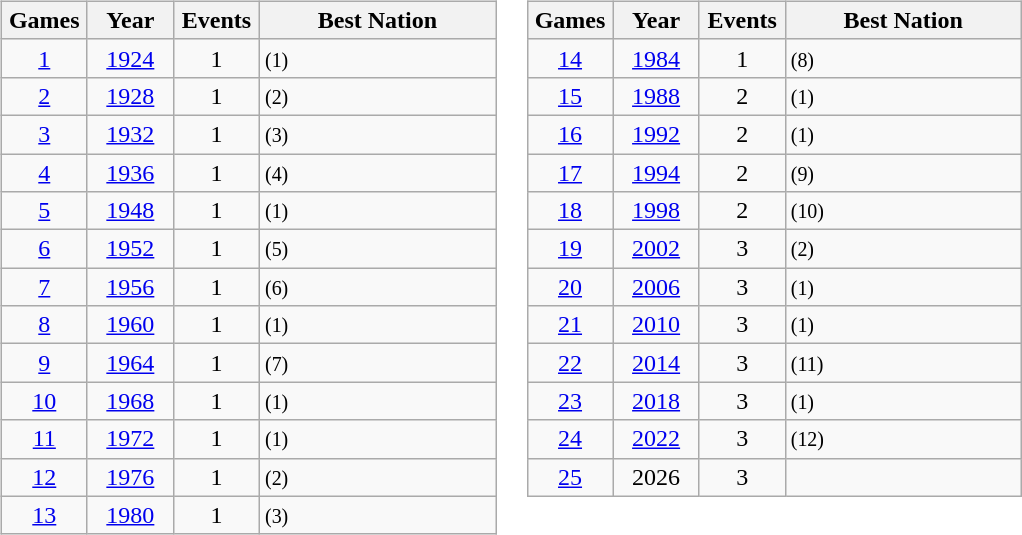<table>
<tr>
<td><br><table class=wikitable>
<tr>
<th width=50>Games</th>
<th width=50>Year</th>
<th width=50>Events</th>
<th width=150>Best Nation</th>
</tr>
<tr>
<td align=center><a href='#'>1</a></td>
<td align=center><a href='#'>1924</a></td>
<td align=center>1</td>
<td> <small>(1)</small></td>
</tr>
<tr>
<td align=center><a href='#'>2</a></td>
<td align=center><a href='#'>1928</a></td>
<td align=center>1</td>
<td> <small>(2)</small></td>
</tr>
<tr>
<td align=center><a href='#'>3</a></td>
<td align=center><a href='#'>1932</a></td>
<td align=center>1</td>
<td> <small>(3)</small></td>
</tr>
<tr>
<td align=center><a href='#'>4</a></td>
<td align=center><a href='#'>1936</a></td>
<td align=center>1</td>
<td> <small>(4)</small></td>
</tr>
<tr>
<td align=center><a href='#'>5</a></td>
<td align=center><a href='#'>1948</a></td>
<td align=center>1</td>
<td> <small>(1)</small></td>
</tr>
<tr>
<td align=center><a href='#'>6</a></td>
<td align=center><a href='#'>1952</a></td>
<td align=center>1</td>
<td> <small>(5)</small></td>
</tr>
<tr>
<td align=center><a href='#'>7</a></td>
<td align=center><a href='#'>1956</a></td>
<td align=center>1</td>
<td> <small>(6)</small></td>
</tr>
<tr>
<td align=center><a href='#'>8</a></td>
<td align=center><a href='#'>1960</a></td>
<td align=center>1</td>
<td> <small>(1)</small></td>
</tr>
<tr>
<td align=center><a href='#'>9</a></td>
<td align=center><a href='#'>1964</a></td>
<td align=center>1</td>
<td> <small>(7)</small></td>
</tr>
<tr>
<td align=center><a href='#'>10</a></td>
<td align=center><a href='#'>1968</a></td>
<td align=center>1</td>
<td> <small>(1)</small></td>
</tr>
<tr>
<td align=center><a href='#'>11</a></td>
<td align=center><a href='#'>1972</a></td>
<td align=center>1</td>
<td> <small>(1)</small></td>
</tr>
<tr>
<td align=center><a href='#'>12</a></td>
<td align=center><a href='#'>1976</a></td>
<td align=center>1</td>
<td> <small>(2)</small></td>
</tr>
<tr>
<td align=center><a href='#'>13</a></td>
<td align=center><a href='#'>1980</a></td>
<td align=center>1</td>
<td> <small>(3)</small></td>
</tr>
</table>
</td>
<td valign=top><br><table class=wikitable>
<tr>
<th width=50>Games</th>
<th width=50>Year</th>
<th width=50>Events</th>
<th width=150>Best Nation</th>
</tr>
<tr>
<td align=center><a href='#'>14</a></td>
<td align=center><a href='#'>1984</a></td>
<td align=center>1</td>
<td> <small>(8)</small></td>
</tr>
<tr>
<td align=center><a href='#'>15</a></td>
<td align=center><a href='#'>1988</a></td>
<td align=center>2</td>
<td> <small>(1)</small></td>
</tr>
<tr>
<td align=center><a href='#'>16</a></td>
<td align=center><a href='#'>1992</a></td>
<td align=center>2</td>
<td> <small>(1)</small></td>
</tr>
<tr>
<td align=center><a href='#'>17</a></td>
<td align=center><a href='#'>1994</a></td>
<td align=center>2</td>
<td> <small>(9)</small></td>
</tr>
<tr>
<td align=center><a href='#'>18</a></td>
<td align=center><a href='#'>1998</a></td>
<td align=center>2</td>
<td> <small>(10)</small></td>
</tr>
<tr>
<td align=center><a href='#'>19</a></td>
<td align=center><a href='#'>2002</a></td>
<td align=center>3</td>
<td> <small>(2)</small></td>
</tr>
<tr>
<td align=center><a href='#'>20</a></td>
<td align=center><a href='#'>2006</a></td>
<td align=center>3</td>
<td> <small>(1)</small></td>
</tr>
<tr>
<td align=center><a href='#'>21</a></td>
<td align=center><a href='#'>2010</a></td>
<td align=center>3</td>
<td> <small>(1)</small></td>
</tr>
<tr>
<td align=center><a href='#'>22</a></td>
<td align=center><a href='#'>2014</a></td>
<td align=center>3</td>
<td> <small>(11)</small></td>
</tr>
<tr>
<td align=center><a href='#'>23</a></td>
<td align=center><a href='#'>2018</a></td>
<td align=center>3</td>
<td> <small>(1)</small></td>
</tr>
<tr>
<td align=center><a href='#'>24</a></td>
<td align=center><a href='#'>2022</a></td>
<td align=center>3</td>
<td> <small>(12)</small></td>
</tr>
<tr>
<td align=center><a href='#'>25</a></td>
<td align=center>2026</td>
<td align=center>3</td>
<td></td>
</tr>
</table>
</td>
</tr>
</table>
